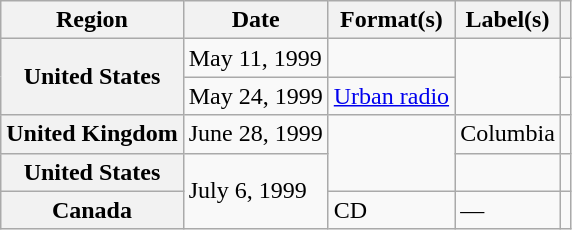<table class="wikitable plainrowheaders">
<tr>
<th scope="col">Region</th>
<th scope="col">Date</th>
<th scope="col">Format(s)</th>
<th scope="col">Label(s)</th>
<th scope="col"></th>
</tr>
<tr>
<th scope="row" rowspan="2">United States</th>
<td>May 11, 1999</td>
<td></td>
<td rowspan="2"></td>
<td></td>
</tr>
<tr>
<td>May 24, 1999</td>
<td><a href='#'>Urban radio</a></td>
<td></td>
</tr>
<tr>
<th scope="row">United Kingdom</th>
<td>June 28, 1999</td>
<td rowspan="2"></td>
<td>Columbia</td>
<td></td>
</tr>
<tr>
<th scope="row">United States</th>
<td rowspan="2">July 6, 1999</td>
<td></td>
<td></td>
</tr>
<tr>
<th scope="row">Canada</th>
<td>CD</td>
<td>—</td>
<td></td>
</tr>
</table>
